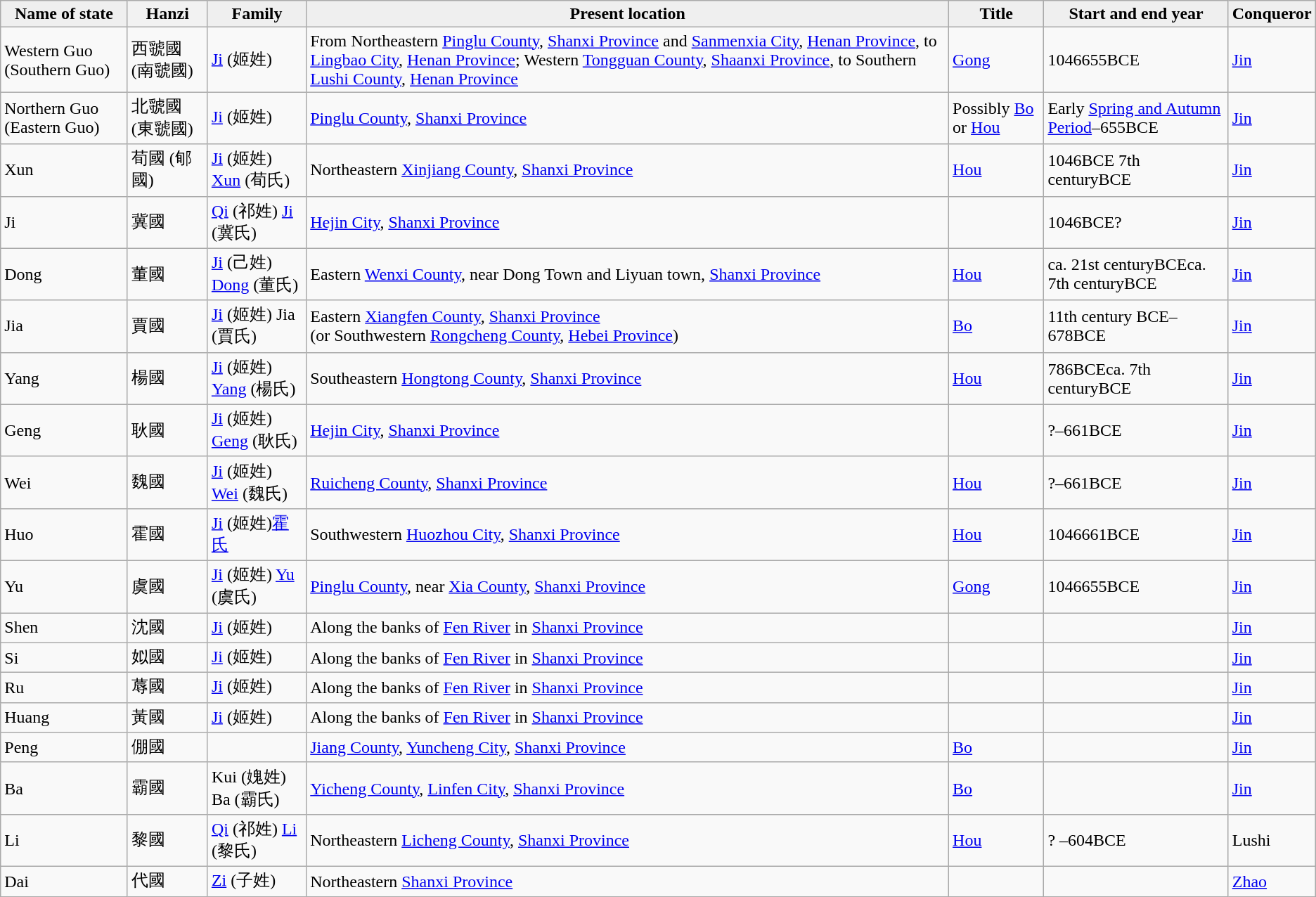<table class="wikitable">
<tr>
<th style="background:#efefef;">Name of state</th>
<th>Hanzi</th>
<th style="background:#efefef;">Family</th>
<th style="background:#efefef;">Present location</th>
<th style="background:#efefef;">Title</th>
<th style="background:#efefef;">Start and end year</th>
<th style="background:#efefef;">Conqueror</th>
</tr>
<tr ---->
<td>Western Guo (Southern Guo)</td>
<td>西虢國 (南虢國)</td>
<td><a href='#'>Ji</a> (姬姓)</td>
<td>From Northeastern <a href='#'>Pinglu County</a>, <a href='#'>Shanxi Province</a> and <a href='#'>Sanmenxia City</a>, <a href='#'>Henan Province</a>, to <a href='#'>Lingbao City</a>, <a href='#'>Henan Province</a>; Western <a href='#'>Tongguan County</a>, <a href='#'>Shaanxi Province</a>, to Southern <a href='#'>Lushi County</a>, <a href='#'>Henan Province</a></td>
<td><a href='#'>Gong</a></td>
<td>1046655BCE</td>
<td><a href='#'>Jin</a></td>
</tr>
<tr ---->
<td>Northern Guo (Eastern Guo)</td>
<td>北虢國 (東虢國)</td>
<td><a href='#'>Ji</a> (姬姓)</td>
<td><a href='#'>Pinglu County</a>, <a href='#'>Shanxi Province</a></td>
<td>Possibly <a href='#'>Bo</a> or <a href='#'>Hou</a></td>
<td>Early <a href='#'>Spring and Autumn Period</a>–655BCE</td>
<td><a href='#'>Jin</a></td>
</tr>
<tr ---->
<td>Xun</td>
<td>荀國 (郇國)</td>
<td><a href='#'>Ji</a> (姬姓) <a href='#'>Xun</a> (荀氏)</td>
<td>Northeastern <a href='#'>Xinjiang County</a>, <a href='#'>Shanxi Province</a></td>
<td><a href='#'>Hou</a></td>
<td>1046BCE  7th centuryBCE</td>
<td><a href='#'>Jin</a></td>
</tr>
<tr ---->
<td>Ji</td>
<td>冀國</td>
<td><a href='#'>Qi</a> (祁姓) <a href='#'>Ji</a> (冀氏)</td>
<td><a href='#'>Hejin City</a>, <a href='#'>Shanxi Province</a></td>
<td></td>
<td>1046BCE?</td>
<td><a href='#'>Jin</a></td>
</tr>
<tr>
<td>Dong</td>
<td>董國</td>
<td><a href='#'>Ji</a> (己姓) <a href='#'>Dong</a> (董氏)</td>
<td>Eastern <a href='#'>Wenxi County</a>, near Dong Town and Liyuan town, <a href='#'>Shanxi Province</a></td>
<td><a href='#'>Hou</a></td>
<td>ca. 21st centuryBCEca. 7th centuryBCE</td>
<td><a href='#'>Jin</a></td>
</tr>
<tr ---->
<td>Jia</td>
<td>賈國</td>
<td><a href='#'>Ji</a> (姬姓) Jia (賈氏)</td>
<td>Eastern <a href='#'>Xiangfen County</a>, <a href='#'>Shanxi Province</a><br>(or Southwestern <a href='#'>Rongcheng County</a>, <a href='#'>Hebei Province</a>)</td>
<td><a href='#'>Bo</a></td>
<td>11th century BCE–678BCE</td>
<td><a href='#'>Jin</a></td>
</tr>
<tr ---->
<td>Yang</td>
<td>楊國</td>
<td><a href='#'>Ji</a> (姬姓) <a href='#'>Yang</a> (楊氏)</td>
<td>Southeastern <a href='#'>Hongtong County</a>, <a href='#'>Shanxi Province</a></td>
<td><a href='#'>Hou</a></td>
<td>786BCEca. 7th centuryBCE</td>
<td><a href='#'>Jin</a></td>
</tr>
<tr ---->
<td>Geng</td>
<td>耿國</td>
<td><a href='#'>Ji</a> (姬姓) <a href='#'>Geng</a> (耿氏)</td>
<td><a href='#'>Hejin City</a>, <a href='#'>Shanxi Province</a></td>
<td></td>
<td>?–661BCE</td>
<td><a href='#'>Jin</a></td>
</tr>
<tr ---->
<td>Wei</td>
<td>魏國</td>
<td><a href='#'>Ji</a> (姬姓) <a href='#'>Wei</a> (魏氏)</td>
<td><a href='#'>Ruicheng County</a>, <a href='#'>Shanxi Province</a></td>
<td><a href='#'>Hou</a></td>
<td>?–661BCE</td>
<td><a href='#'>Jin</a></td>
</tr>
<tr ---->
<td>Huo</td>
<td>霍國</td>
<td><a href='#'>Ji</a> (姬姓)<a href='#'>霍氏</a></td>
<td>Southwestern <a href='#'>Huozhou City</a>, <a href='#'>Shanxi Province</a></td>
<td><a href='#'>Hou</a></td>
<td>1046661BCE</td>
<td><a href='#'>Jin</a></td>
</tr>
<tr ---->
<td>Yu</td>
<td>虞國</td>
<td><a href='#'>Ji</a> (姬姓) <a href='#'>Yu</a> (虞氏)</td>
<td><a href='#'>Pinglu County</a>, near <a href='#'>Xia County</a>, <a href='#'>Shanxi Province</a></td>
<td><a href='#'>Gong</a></td>
<td>1046655BCE</td>
<td><a href='#'>Jin</a></td>
</tr>
<tr ---->
<td>Shen</td>
<td>沈國</td>
<td><a href='#'>Ji</a> (姬姓)</td>
<td>Along the banks of <a href='#'>Fen River</a> in <a href='#'>Shanxi Province</a></td>
<td></td>
<td></td>
<td><a href='#'>Jin</a></td>
</tr>
<tr ---->
<td>Si</td>
<td>姒國</td>
<td><a href='#'>Ji</a> (姬姓)</td>
<td>Along the banks of <a href='#'>Fen River</a> in <a href='#'>Shanxi Province</a></td>
<td></td>
<td></td>
<td><a href='#'>Jin</a></td>
</tr>
<tr ---->
<td>Ru</td>
<td>蓐國</td>
<td><a href='#'>Ji</a> (姬姓)</td>
<td>Along the banks of <a href='#'>Fen River</a> in <a href='#'>Shanxi Province</a></td>
<td></td>
<td></td>
<td><a href='#'>Jin</a></td>
</tr>
<tr ---->
<td>Huang</td>
<td>黃國</td>
<td><a href='#'>Ji</a> (姬姓)</td>
<td>Along the banks of <a href='#'>Fen River</a> in <a href='#'>Shanxi Province</a></td>
<td></td>
<td></td>
<td><a href='#'>Jin</a></td>
</tr>
<tr ---->
<td>Peng</td>
<td>倗國</td>
<td></td>
<td><a href='#'>Jiang County</a>, <a href='#'>Yuncheng City</a>, <a href='#'>Shanxi Province</a></td>
<td><a href='#'>Bo</a></td>
<td></td>
<td><a href='#'>Jin</a></td>
</tr>
<tr ---->
<td>Ba</td>
<td>霸國</td>
<td>Kui (媿姓) Ba (霸氏)</td>
<td><a href='#'>Yicheng County</a>, <a href='#'>Linfen City</a>, <a href='#'>Shanxi Province</a></td>
<td><a href='#'>Bo</a></td>
<td></td>
<td><a href='#'>Jin</a></td>
</tr>
<tr ---->
<td>Li</td>
<td>黎國</td>
<td><a href='#'>Qi</a> (祁姓) <a href='#'>Li</a> (黎氏)</td>
<td>Northeastern <a href='#'>Licheng County</a>, <a href='#'>Shanxi Province</a></td>
<td><a href='#'>Hou</a></td>
<td>? –604BCE</td>
<td>Lushi</td>
</tr>
<tr ---->
<td>Dai</td>
<td>代國</td>
<td><a href='#'>Zi</a> (子姓)</td>
<td>Northeastern <a href='#'>Shanxi Province</a></td>
<td></td>
<td></td>
<td><a href='#'>Zhao</a></td>
</tr>
</table>
